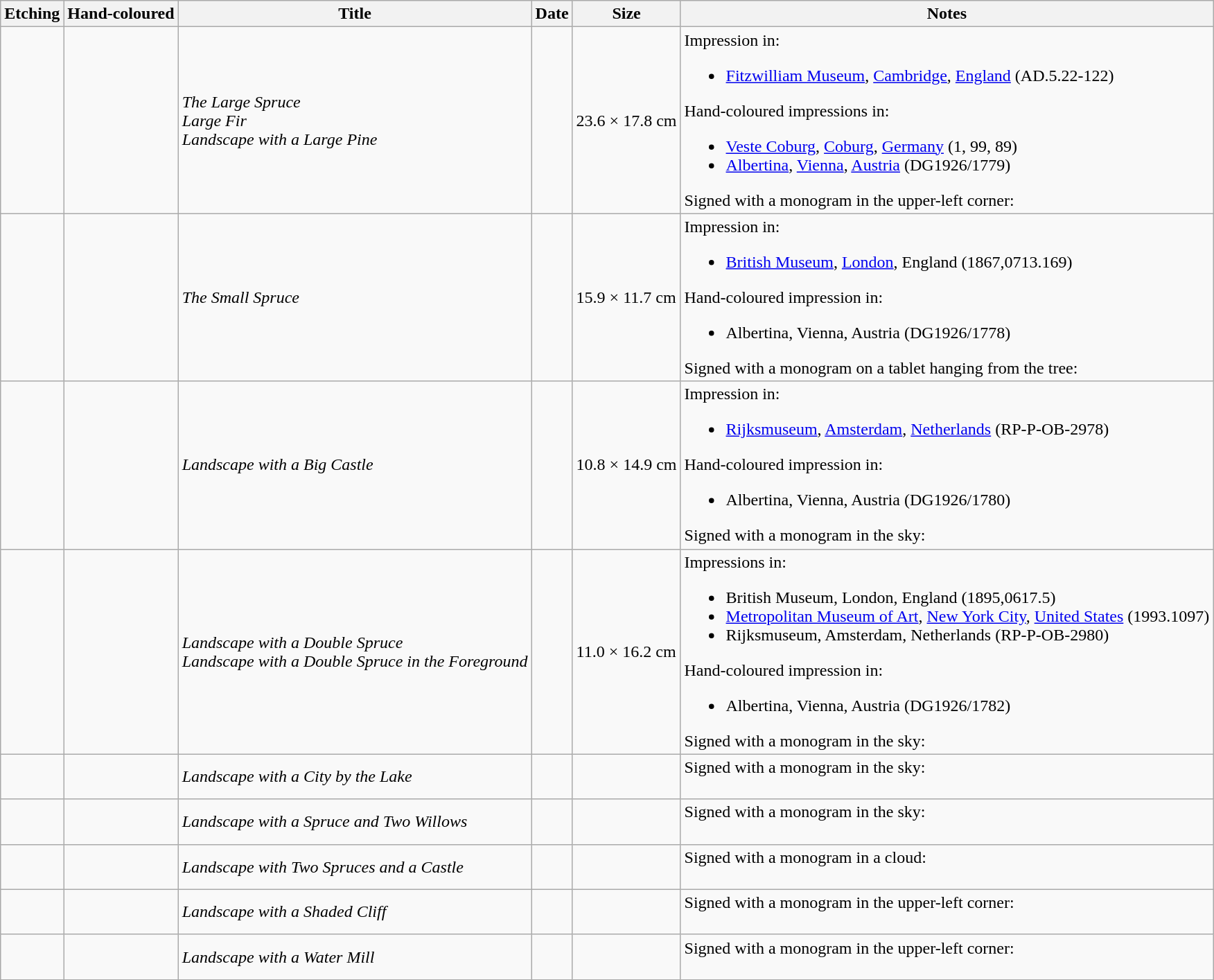<table class="wikitable" border="1">
<tr>
<th>Etching</th>
<th>Hand-coloured</th>
<th>Title</th>
<th>Date</th>
<th>Size</th>
<th>Notes</th>
</tr>
<tr>
<td></td>
<td><br><br></td>
<td><em>The Large Spruce</em><br><em>Large Fir</em><br>
<em>Landscape with a Large Pine</em></td>
<td><br></td>
<td>23.6 × 17.8 cm</td>
<td>Impression in:<br><ul><li><a href='#'>Fitzwilliam Museum</a>, <a href='#'>Cambridge</a>, <a href='#'>England</a> (AD.5.22-122)</li></ul>Hand-coloured impressions in:<ul><li><a href='#'>Veste Coburg</a>, <a href='#'>Coburg</a>, <a href='#'>Germany</a> (1, 99, 89)</li><li><a href='#'>Albertina</a>, <a href='#'>Vienna</a>, <a href='#'>Austria</a> (DG1926/1779)</li></ul>Signed with a monogram in the upper-left corner:<br>
</td>
</tr>
<tr>
<td></td>
<td></td>
<td><em>The Small Spruce</em></td>
<td></td>
<td>15.9 × 11.7 cm</td>
<td>Impression in:<br><ul><li><a href='#'>British Museum</a>, <a href='#'>London</a>, England (1867,0713.169)</li></ul>Hand-coloured impression in:<ul><li>Albertina, Vienna, Austria (DG1926/1778)</li></ul>Signed with a monogram on a tablet hanging from the tree:<br>
</td>
</tr>
<tr>
<td></td>
<td></td>
<td><em>Landscape with a Big Castle</em></td>
<td><br></td>
<td>10.8 × 14.9 cm</td>
<td>Impression in:<br><ul><li><a href='#'>Rijksmuseum</a>, <a href='#'>Amsterdam</a>, <a href='#'>Netherlands</a> (RP-P-OB-2978)</li></ul>Hand-coloured impression in:<ul><li>Albertina, Vienna, Austria (DG1926/1780)</li></ul>Signed with a monogram in the sky:<br>
</td>
</tr>
<tr>
<td></td>
<td></td>
<td><em>Landscape with a Double Spruce</em><br><em>Landscape with a Double Spruce in the Foreground</em></td>
<td><br>
</td>
<td>11.0 × 16.2 cm</td>
<td>Impressions in:<br><ul><li>British Museum, London, England (1895,0617.5)</li><li><a href='#'>Metropolitan Museum of Art</a>, <a href='#'>New York City</a>, <a href='#'>United States</a> (1993.1097)</li><li>Rijksmuseum, Amsterdam, Netherlands (RP-P-OB-2980)</li></ul>Hand-coloured impression in:<ul><li>Albertina, Vienna, Austria (DG1926/1782)</li></ul>Signed with a monogram in the sky:<br>
</td>
</tr>
<tr>
<td></td>
<td></td>
<td><em>Landscape with a City by the Lake</em></td>
<td></td>
<td></td>
<td>Signed with a monogram in the sky:<br><br></td>
</tr>
<tr>
<td></td>
<td></td>
<td><em>Landscape with a Spruce and Two Willows</em></td>
<td></td>
<td></td>
<td>Signed with a monogram in the sky:<br><br></td>
</tr>
<tr>
<td></td>
<td></td>
<td><em>Landscape with Two Spruces and a Castle</em></td>
<td></td>
<td></td>
<td>Signed with a monogram in a cloud:<br><br></td>
</tr>
<tr>
<td></td>
<td><br><br></td>
<td><em>Landscape with a Shaded Cliff</em></td>
<td></td>
<td></td>
<td>Signed with a monogram in the upper-left corner:<br><br></td>
</tr>
<tr>
<td></td>
<td></td>
<td><em>Landscape with a Water Mill</em></td>
<td></td>
<td></td>
<td>Signed with a monogram in the upper-left corner:<br><br></td>
</tr>
</table>
